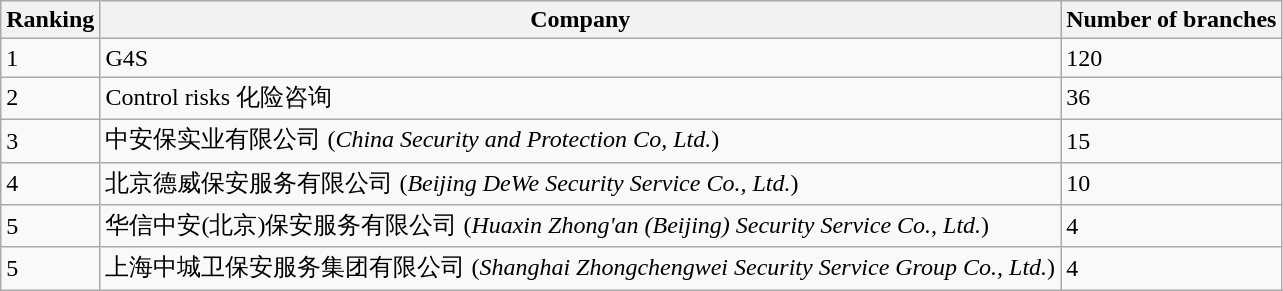<table class="wikitable">
<tr>
<th>Ranking</th>
<th>Company</th>
<th>Number of branches</th>
</tr>
<tr>
<td>1</td>
<td>G4S</td>
<td>120</td>
</tr>
<tr>
<td>2</td>
<td>Control risks 化险咨询</td>
<td>36</td>
</tr>
<tr>
<td>3</td>
<td>中安保实业有限公司 (<em>China Security and Protection Co, Ltd.</em>)</td>
<td>15</td>
</tr>
<tr>
<td>4</td>
<td>北京德威保安服务有限公司 (<em>Beijing DeWe Security Service Co., Ltd.</em>)</td>
<td>10</td>
</tr>
<tr>
<td>5</td>
<td>华信中安(北京)保安服务有限公司 (<em>Huaxin Zhong'an (Beijing) Security Service Co., Ltd.</em>)</td>
<td>4</td>
</tr>
<tr>
<td>5</td>
<td>上海中城卫保安服务集团有限公司 (<em>Shanghai Zhongchengwei Security Service Group Co., Ltd.</em>)</td>
<td>4</td>
</tr>
</table>
